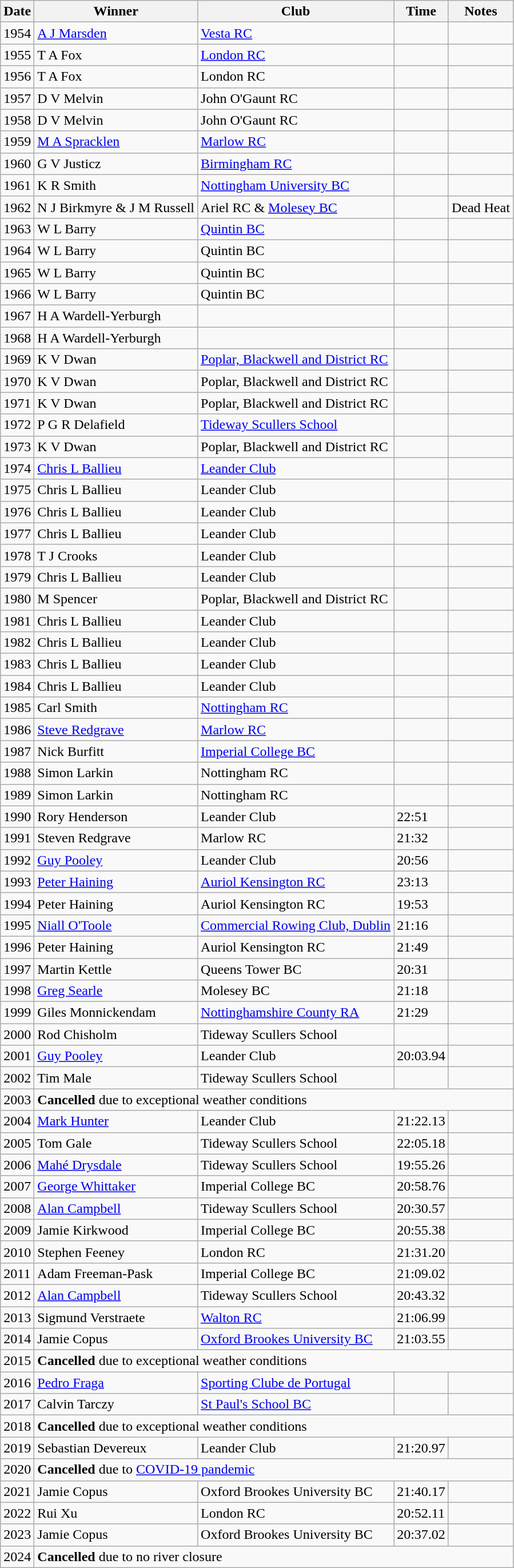<table class="wikitable">
<tr>
<th>Date</th>
<th>Winner</th>
<th>Club</th>
<th>Time</th>
<th>Notes</th>
</tr>
<tr>
<td>1954</td>
<td><a href='#'>A J Marsden</a></td>
<td><a href='#'>Vesta RC</a></td>
<td></td>
<td></td>
</tr>
<tr>
<td>1955</td>
<td>T A Fox</td>
<td><a href='#'>London RC</a></td>
<td></td>
<td></td>
</tr>
<tr>
<td>1956</td>
<td>T A Fox</td>
<td>London RC</td>
<td></td>
<td></td>
</tr>
<tr>
<td>1957</td>
<td>D V Melvin</td>
<td>John O'Gaunt RC</td>
<td></td>
<td></td>
</tr>
<tr>
<td>1958</td>
<td>D V Melvin</td>
<td>John O'Gaunt RC</td>
<td></td>
<td></td>
</tr>
<tr>
<td>1959</td>
<td><a href='#'>M A Spracklen</a></td>
<td><a href='#'>Marlow RC</a></td>
<td></td>
<td></td>
</tr>
<tr>
<td>1960</td>
<td>G V Justicz</td>
<td><a href='#'>Birmingham RC</a></td>
<td></td>
<td></td>
</tr>
<tr>
<td>1961</td>
<td>K R Smith</td>
<td><a href='#'>Nottingham University BC</a></td>
<td></td>
<td></td>
</tr>
<tr>
<td>1962</td>
<td>N J Birkmyre & J M Russell</td>
<td>Ariel RC & <a href='#'>Molesey BC</a></td>
<td></td>
<td>Dead Heat</td>
</tr>
<tr>
<td>1963</td>
<td>W L Barry</td>
<td><a href='#'>Quintin BC</a></td>
<td></td>
<td></td>
</tr>
<tr>
<td>1964</td>
<td>W L Barry</td>
<td>Quintin BC</td>
<td></td>
<td></td>
</tr>
<tr>
<td>1965</td>
<td>W L Barry</td>
<td>Quintin BC</td>
<td></td>
<td></td>
</tr>
<tr>
<td>1966</td>
<td>W L Barry</td>
<td>Quintin BC</td>
<td></td>
<td></td>
</tr>
<tr>
<td>1967</td>
<td>H A Wardell-Yerburgh</td>
<td></td>
<td></td>
<td></td>
</tr>
<tr>
<td>1968</td>
<td>H A Wardell-Yerburgh</td>
<td></td>
<td></td>
<td></td>
</tr>
<tr>
<td>1969</td>
<td>K V Dwan</td>
<td><a href='#'>Poplar, Blackwell and District RC</a></td>
<td></td>
<td></td>
</tr>
<tr>
<td>1970</td>
<td>K V Dwan</td>
<td>Poplar, Blackwell and District RC</td>
<td></td>
<td></td>
</tr>
<tr>
<td>1971</td>
<td>K V Dwan</td>
<td>Poplar, Blackwell and District RC</td>
<td></td>
<td></td>
</tr>
<tr>
<td>1972</td>
<td>P G R Delafield</td>
<td><a href='#'>Tideway Scullers School</a></td>
<td></td>
<td></td>
</tr>
<tr>
<td>1973</td>
<td>K V Dwan</td>
<td>Poplar, Blackwell and District RC</td>
<td></td>
<td></td>
</tr>
<tr>
<td>1974</td>
<td><a href='#'>Chris L Ballieu</a></td>
<td><a href='#'>Leander Club</a></td>
<td></td>
<td></td>
</tr>
<tr>
<td>1975</td>
<td>Chris L Ballieu</td>
<td>Leander Club</td>
<td></td>
<td></td>
</tr>
<tr>
<td>1976</td>
<td>Chris L Ballieu</td>
<td>Leander Club</td>
<td></td>
<td></td>
</tr>
<tr>
<td>1977</td>
<td>Chris L Ballieu</td>
<td>Leander Club</td>
<td></td>
<td></td>
</tr>
<tr>
<td>1978</td>
<td>T J Crooks</td>
<td>Leander Club</td>
<td></td>
<td></td>
</tr>
<tr>
<td>1979</td>
<td>Chris L Ballieu</td>
<td>Leander Club</td>
<td></td>
<td></td>
</tr>
<tr>
<td>1980</td>
<td>M Spencer</td>
<td>Poplar, Blackwell and District RC</td>
<td></td>
<td></td>
</tr>
<tr>
<td>1981</td>
<td>Chris L Ballieu</td>
<td>Leander Club</td>
<td></td>
<td></td>
</tr>
<tr>
<td>1982</td>
<td>Chris L Ballieu</td>
<td>Leander Club</td>
<td></td>
<td></td>
</tr>
<tr>
<td>1983</td>
<td>Chris L Ballieu</td>
<td>Leander Club</td>
<td></td>
<td></td>
</tr>
<tr>
<td>1984</td>
<td>Chris L Ballieu</td>
<td>Leander Club</td>
<td></td>
<td></td>
</tr>
<tr>
<td>1985</td>
<td>Carl Smith</td>
<td><a href='#'>Nottingham RC</a></td>
<td></td>
<td></td>
</tr>
<tr>
<td>1986</td>
<td><a href='#'>Steve Redgrave</a></td>
<td><a href='#'>Marlow RC</a></td>
<td></td>
<td></td>
</tr>
<tr>
<td>1987</td>
<td>Nick Burfitt</td>
<td><a href='#'>Imperial College BC</a></td>
<td></td>
<td></td>
</tr>
<tr>
<td>1988</td>
<td>Simon Larkin</td>
<td>Nottingham RC</td>
<td></td>
<td></td>
</tr>
<tr>
<td>1989</td>
<td>Simon Larkin</td>
<td>Nottingham RC</td>
<td></td>
<td></td>
</tr>
<tr>
<td>1990</td>
<td>Rory Henderson</td>
<td>Leander Club</td>
<td>22:51</td>
<td></td>
</tr>
<tr>
<td>1991</td>
<td>Steven Redgrave</td>
<td>Marlow RC</td>
<td>21:32</td>
<td></td>
</tr>
<tr>
<td>1992</td>
<td><a href='#'>Guy Pooley</a></td>
<td>Leander Club</td>
<td>20:56</td>
<td></td>
</tr>
<tr>
<td>1993</td>
<td><a href='#'>Peter Haining</a></td>
<td><a href='#'>Auriol Kensington RC</a></td>
<td>23:13</td>
<td></td>
</tr>
<tr>
<td>1994</td>
<td>Peter Haining</td>
<td>Auriol Kensington RC</td>
<td>19:53</td>
<td></td>
</tr>
<tr>
<td>1995</td>
<td><a href='#'>Niall O'Toole</a></td>
<td><a href='#'>Commercial Rowing Club, Dublin</a></td>
<td>21:16</td>
<td></td>
</tr>
<tr>
<td>1996</td>
<td>Peter Haining</td>
<td>Auriol Kensington RC</td>
<td>21:49</td>
<td></td>
</tr>
<tr>
<td>1997</td>
<td>Martin Kettle</td>
<td>Queens Tower BC</td>
<td>20:31</td>
<td></td>
</tr>
<tr>
<td>1998</td>
<td><a href='#'>Greg Searle</a></td>
<td>Molesey BC</td>
<td>21:18</td>
<td></td>
</tr>
<tr>
<td>1999</td>
<td>Giles Monnickendam</td>
<td><a href='#'>Nottinghamshire County RA</a></td>
<td>21:29</td>
<td></td>
</tr>
<tr>
<td>2000</td>
<td>Rod Chisholm</td>
<td>Tideway Scullers School</td>
<td></td>
<td></td>
</tr>
<tr>
<td>2001</td>
<td><a href='#'>Guy Pooley</a></td>
<td>Leander Club </td>
<td>20:03.94</td>
<td></td>
</tr>
<tr>
<td>2002</td>
<td>Tim Male</td>
<td>Tideway Scullers School</td>
<td></td>
<td></td>
</tr>
<tr>
<td>2003</td>
<td colspan="4"><strong>Cancelled</strong> due to exceptional weather conditions</td>
</tr>
<tr>
<td>2004</td>
<td><a href='#'>Mark Hunter</a></td>
<td>Leander Club </td>
<td>21:22.13</td>
<td></td>
</tr>
<tr>
<td>2005</td>
<td>Tom Gale</td>
<td>Tideway Scullers School </td>
<td>22:05.18</td>
<td></td>
</tr>
<tr>
<td>2006</td>
<td><a href='#'>Mahé Drysdale</a></td>
<td>Tideway Scullers School </td>
<td>19:55.26</td>
<td></td>
</tr>
<tr>
<td>2007</td>
<td><a href='#'>George Whittaker</a></td>
<td>Imperial College BC </td>
<td>20:58.76</td>
<td></td>
</tr>
<tr>
<td>2008</td>
<td><a href='#'>Alan Campbell</a></td>
<td>Tideway Scullers School </td>
<td>20:30.57</td>
<td></td>
</tr>
<tr>
<td>2009</td>
<td>Jamie Kirkwood</td>
<td>Imperial College BC </td>
<td>20:55.38</td>
<td></td>
</tr>
<tr>
<td>2010</td>
<td>Stephen Feeney</td>
<td>London RC </td>
<td>21:31.20</td>
<td></td>
</tr>
<tr>
<td>2011</td>
<td>Adam Freeman-Pask</td>
<td>Imperial College BC </td>
<td>21:09.02</td>
<td></td>
</tr>
<tr>
<td>2012</td>
<td><a href='#'>Alan Campbell</a></td>
<td>Tideway Scullers School </td>
<td>20:43.32</td>
<td></td>
</tr>
<tr>
<td>2013</td>
<td>Sigmund Verstraete</td>
<td><a href='#'>Walton RC</a> </td>
<td>21:06.99</td>
<td></td>
</tr>
<tr>
<td>2014</td>
<td>Jamie Copus</td>
<td><a href='#'>Oxford Brookes University BC</a></td>
<td>21:03.55</td>
<td></td>
</tr>
<tr>
<td>2015</td>
<td colspan="4"><strong>Cancelled</strong> due to exceptional weather conditions</td>
</tr>
<tr>
<td>2016</td>
<td><a href='#'>Pedro Fraga</a></td>
<td><a href='#'>Sporting Clube de Portugal</a></td>
<td></td>
<td></td>
</tr>
<tr>
<td>2017</td>
<td>Calvin Tarczy</td>
<td><a href='#'>St Paul's School BC</a></td>
<td></td>
<td></td>
</tr>
<tr>
<td>2018</td>
<td colspan="4"><strong>Cancelled</strong> due to exceptional weather conditions</td>
</tr>
<tr>
<td>2019</td>
<td>Sebastian Devereux</td>
<td>Leander Club</td>
<td>21:20.97</td>
<td></td>
</tr>
<tr>
<td>2020</td>
<td colspan="4"><strong>Cancelled</strong> due to <a href='#'>COVID-19 pandemic</a></td>
</tr>
<tr>
<td>2021</td>
<td>Jamie Copus</td>
<td>Oxford Brookes University BC</td>
<td>21:40.17</td>
<td></td>
</tr>
<tr>
<td>2022</td>
<td>Rui Xu</td>
<td>London RC</td>
<td>20:52.11</td>
<td></td>
</tr>
<tr>
<td>2023</td>
<td>Jamie Copus</td>
<td>Oxford Brookes University BC</td>
<td>20:37.02</td>
<td></td>
</tr>
<tr>
<td>2024</td>
<td colspan="4"><strong>Cancelled</strong> due to no river closure</td>
</tr>
</table>
